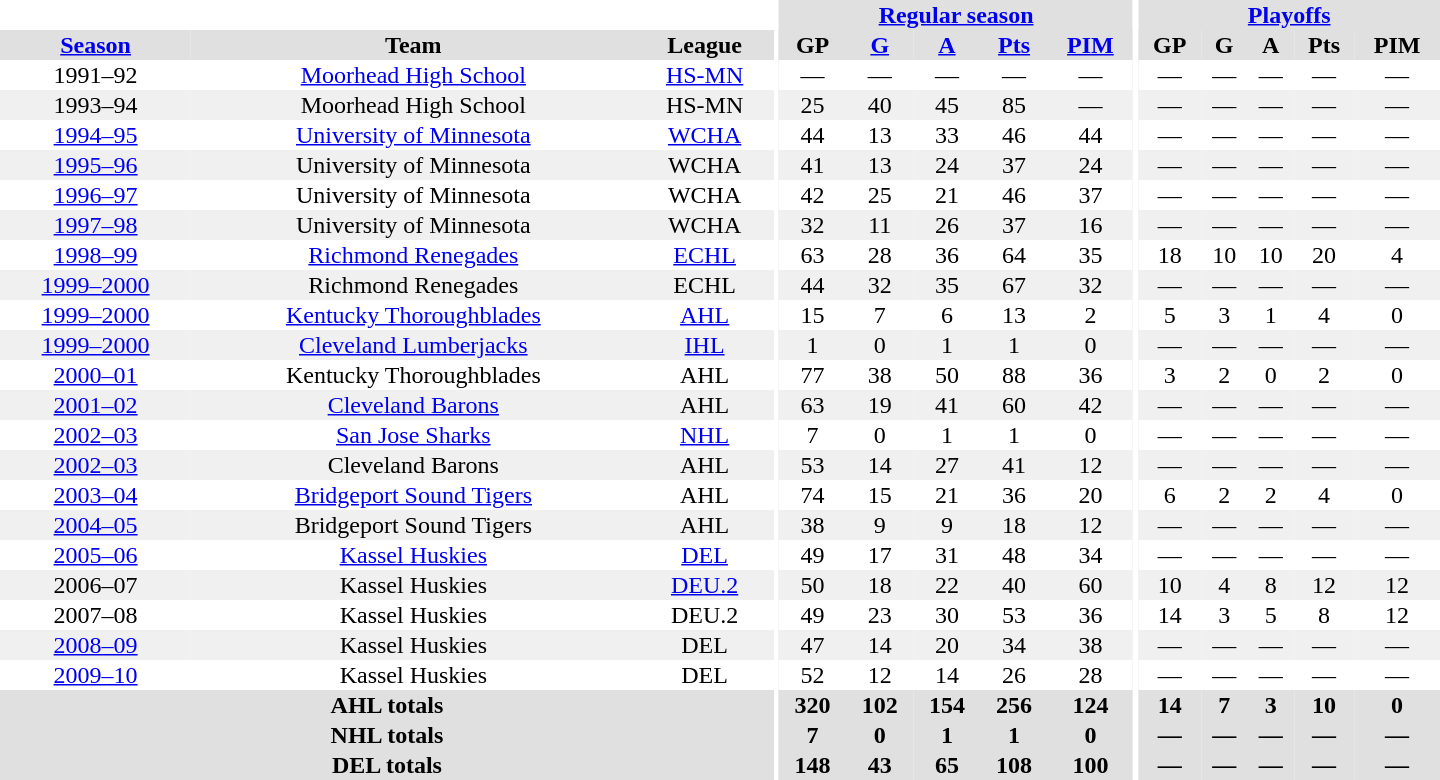<table border="0" cellpadding="1" cellspacing="0" style="text-align:center; width:60em">
<tr bgcolor="#e0e0e0">
<th colspan="3" bgcolor="#ffffff"></th>
<th rowspan="99" bgcolor="#ffffff"></th>
<th colspan="5"><a href='#'>Regular season</a></th>
<th rowspan="99" bgcolor="#ffffff"></th>
<th colspan="5"><a href='#'>Playoffs</a></th>
</tr>
<tr bgcolor="#e0e0e0">
<th><a href='#'>Season</a></th>
<th>Team</th>
<th>League</th>
<th>GP</th>
<th><a href='#'>G</a></th>
<th><a href='#'>A</a></th>
<th><a href='#'>Pts</a></th>
<th><a href='#'>PIM</a></th>
<th>GP</th>
<th>G</th>
<th>A</th>
<th>Pts</th>
<th>PIM</th>
</tr>
<tr>
<td>1991–92</td>
<td><a href='#'>Moorhead High School</a></td>
<td><a href='#'>HS-MN</a></td>
<td>—</td>
<td>—</td>
<td>—</td>
<td>—</td>
<td>—</td>
<td>—</td>
<td>—</td>
<td>—</td>
<td>—</td>
<td>—</td>
</tr>
<tr bgcolor="#f0f0f0">
<td>1993–94</td>
<td>Moorhead High School</td>
<td>HS-MN</td>
<td>25</td>
<td>40</td>
<td>45</td>
<td>85</td>
<td>—</td>
<td>—</td>
<td>—</td>
<td>—</td>
<td>—</td>
<td>—</td>
</tr>
<tr>
<td><a href='#'>1994–95</a></td>
<td><a href='#'>University of Minnesota</a></td>
<td><a href='#'>WCHA</a></td>
<td>44</td>
<td>13</td>
<td>33</td>
<td>46</td>
<td>44</td>
<td>—</td>
<td>—</td>
<td>—</td>
<td>—</td>
<td>—</td>
</tr>
<tr bgcolor="#f0f0f0">
<td><a href='#'>1995–96</a></td>
<td>University of Minnesota</td>
<td>WCHA</td>
<td>41</td>
<td>13</td>
<td>24</td>
<td>37</td>
<td>24</td>
<td>—</td>
<td>—</td>
<td>—</td>
<td>—</td>
<td>—</td>
</tr>
<tr>
<td><a href='#'>1996–97</a></td>
<td>University of Minnesota</td>
<td>WCHA</td>
<td>42</td>
<td>25</td>
<td>21</td>
<td>46</td>
<td>37</td>
<td>—</td>
<td>—</td>
<td>—</td>
<td>—</td>
<td>—</td>
</tr>
<tr bgcolor="#f0f0f0">
<td><a href='#'>1997–98</a></td>
<td>University of Minnesota</td>
<td>WCHA</td>
<td>32</td>
<td>11</td>
<td>26</td>
<td>37</td>
<td>16</td>
<td>—</td>
<td>—</td>
<td>—</td>
<td>—</td>
<td>—</td>
</tr>
<tr>
<td><a href='#'>1998–99</a></td>
<td><a href='#'>Richmond Renegades</a></td>
<td><a href='#'>ECHL</a></td>
<td>63</td>
<td>28</td>
<td>36</td>
<td>64</td>
<td>35</td>
<td>18</td>
<td>10</td>
<td>10</td>
<td>20</td>
<td>4</td>
</tr>
<tr bgcolor="#f0f0f0">
<td><a href='#'>1999–2000</a></td>
<td>Richmond Renegades</td>
<td>ECHL</td>
<td>44</td>
<td>32</td>
<td>35</td>
<td>67</td>
<td>32</td>
<td>—</td>
<td>—</td>
<td>—</td>
<td>—</td>
<td>—</td>
</tr>
<tr>
<td><a href='#'>1999–2000</a></td>
<td><a href='#'>Kentucky Thoroughblades</a></td>
<td><a href='#'>AHL</a></td>
<td>15</td>
<td>7</td>
<td>6</td>
<td>13</td>
<td>2</td>
<td>5</td>
<td>3</td>
<td>1</td>
<td>4</td>
<td>0</td>
</tr>
<tr bgcolor="#f0f0f0">
<td><a href='#'>1999–2000</a></td>
<td><a href='#'>Cleveland Lumberjacks</a></td>
<td><a href='#'>IHL</a></td>
<td>1</td>
<td>0</td>
<td>1</td>
<td>1</td>
<td>0</td>
<td>—</td>
<td>—</td>
<td>—</td>
<td>—</td>
<td>—</td>
</tr>
<tr>
<td><a href='#'>2000–01</a></td>
<td>Kentucky Thoroughblades</td>
<td>AHL</td>
<td>77</td>
<td>38</td>
<td>50</td>
<td>88</td>
<td>36</td>
<td>3</td>
<td>2</td>
<td>0</td>
<td>2</td>
<td>0</td>
</tr>
<tr bgcolor="#f0f0f0">
<td><a href='#'>2001–02</a></td>
<td><a href='#'>Cleveland Barons</a></td>
<td>AHL</td>
<td>63</td>
<td>19</td>
<td>41</td>
<td>60</td>
<td>42</td>
<td>—</td>
<td>—</td>
<td>—</td>
<td>—</td>
<td>—</td>
</tr>
<tr>
<td><a href='#'>2002–03</a></td>
<td><a href='#'>San Jose Sharks</a></td>
<td><a href='#'>NHL</a></td>
<td>7</td>
<td>0</td>
<td>1</td>
<td>1</td>
<td>0</td>
<td>—</td>
<td>—</td>
<td>—</td>
<td>—</td>
<td>—</td>
</tr>
<tr bgcolor="#f0f0f0">
<td><a href='#'>2002–03</a></td>
<td>Cleveland Barons</td>
<td>AHL</td>
<td>53</td>
<td>14</td>
<td>27</td>
<td>41</td>
<td>12</td>
<td>—</td>
<td>—</td>
<td>—</td>
<td>—</td>
<td>—</td>
</tr>
<tr>
<td><a href='#'>2003–04</a></td>
<td><a href='#'>Bridgeport Sound Tigers</a></td>
<td>AHL</td>
<td>74</td>
<td>15</td>
<td>21</td>
<td>36</td>
<td>20</td>
<td>6</td>
<td>2</td>
<td>2</td>
<td>4</td>
<td>0</td>
</tr>
<tr bgcolor="#f0f0f0">
<td><a href='#'>2004–05</a></td>
<td>Bridgeport Sound Tigers</td>
<td>AHL</td>
<td>38</td>
<td>9</td>
<td>9</td>
<td>18</td>
<td>12</td>
<td>—</td>
<td>—</td>
<td>—</td>
<td>—</td>
<td>—</td>
</tr>
<tr>
<td><a href='#'>2005–06</a></td>
<td><a href='#'>Kassel Huskies</a></td>
<td><a href='#'>DEL</a></td>
<td>49</td>
<td>17</td>
<td>31</td>
<td>48</td>
<td>34</td>
<td>—</td>
<td>—</td>
<td>—</td>
<td>—</td>
<td>—</td>
</tr>
<tr bgcolor="#f0f0f0">
<td>2006–07</td>
<td>Kassel Huskies</td>
<td><a href='#'>DEU.2</a></td>
<td>50</td>
<td>18</td>
<td>22</td>
<td>40</td>
<td>60</td>
<td>10</td>
<td>4</td>
<td>8</td>
<td>12</td>
<td>12</td>
</tr>
<tr>
<td>2007–08</td>
<td>Kassel Huskies</td>
<td>DEU.2</td>
<td>49</td>
<td>23</td>
<td>30</td>
<td>53</td>
<td>36</td>
<td>14</td>
<td>3</td>
<td>5</td>
<td>8</td>
<td>12</td>
</tr>
<tr bgcolor="#f0f0f0">
<td><a href='#'>2008–09</a></td>
<td>Kassel Huskies</td>
<td>DEL</td>
<td>47</td>
<td>14</td>
<td>20</td>
<td>34</td>
<td>38</td>
<td>—</td>
<td>—</td>
<td>—</td>
<td>—</td>
<td>—</td>
</tr>
<tr>
<td><a href='#'>2009–10</a></td>
<td>Kassel Huskies</td>
<td>DEL</td>
<td>52</td>
<td>12</td>
<td>14</td>
<td>26</td>
<td>28</td>
<td>—</td>
<td>—</td>
<td>—</td>
<td>—</td>
<td>—</td>
</tr>
<tr bgcolor="#e0e0e0">
<th colspan="3">AHL totals</th>
<th>320</th>
<th>102</th>
<th>154</th>
<th>256</th>
<th>124</th>
<th>14</th>
<th>7</th>
<th>3</th>
<th>10</th>
<th>0</th>
</tr>
<tr bgcolor="#e0e0e0">
<th colspan="3">NHL totals</th>
<th>7</th>
<th>0</th>
<th>1</th>
<th>1</th>
<th>0</th>
<th>—</th>
<th>—</th>
<th>—</th>
<th>—</th>
<th>—</th>
</tr>
<tr bgcolor="#e0e0e0">
<th colspan="3">DEL totals</th>
<th>148</th>
<th>43</th>
<th>65</th>
<th>108</th>
<th>100</th>
<th>—</th>
<th>—</th>
<th>—</th>
<th>—</th>
<th>—</th>
</tr>
</table>
